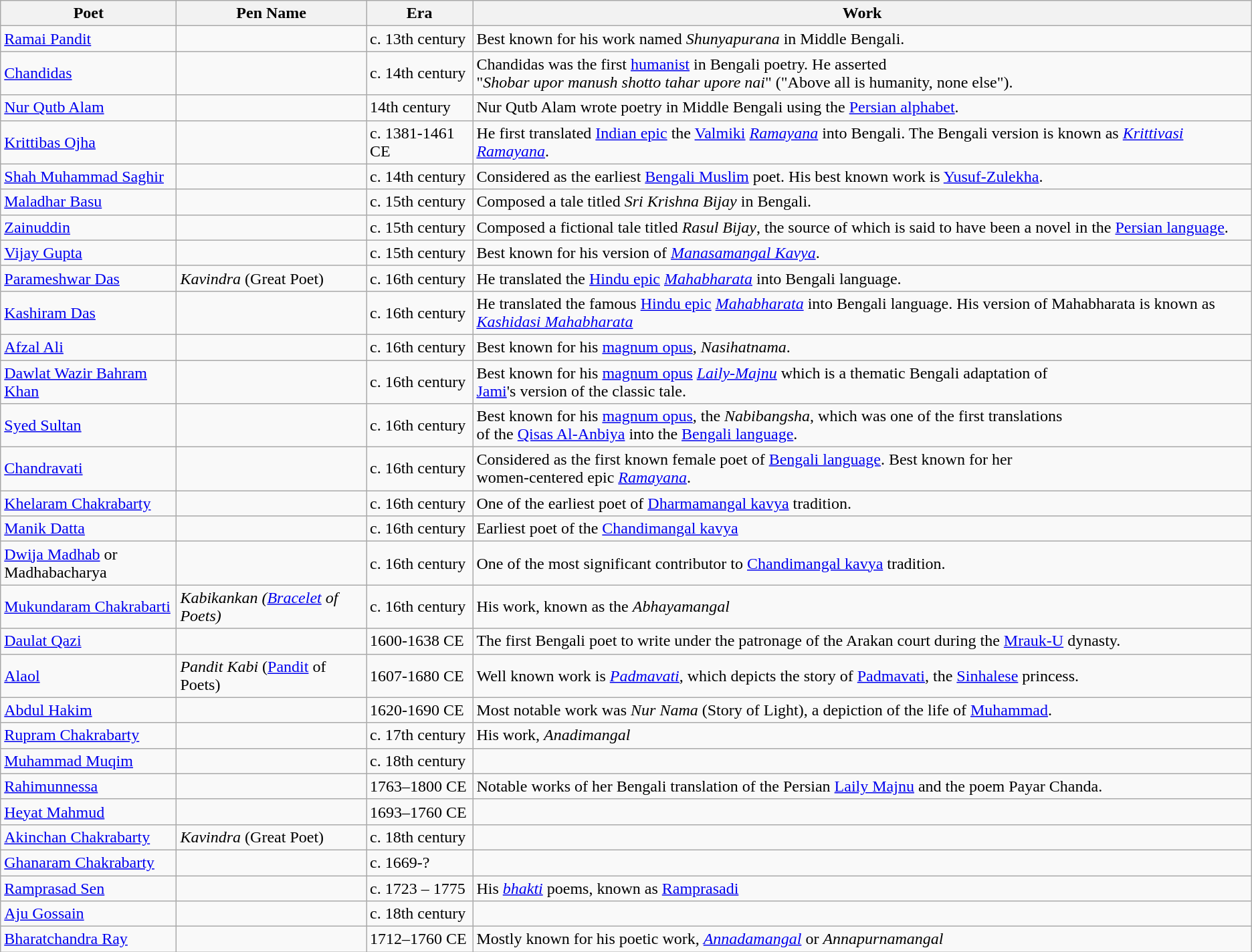<table class="wikitable">
<tr>
<th>Poet</th>
<th>Pen Name</th>
<th>Era</th>
<th>Work</th>
</tr>
<tr>
<td><a href='#'>Ramai Pandit</a></td>
<td></td>
<td>c. 13th century</td>
<td>Best known for his work named <em>Shunyapurana</em> in Middle Bengali.</td>
</tr>
<tr>
<td><a href='#'>Chandidas</a></td>
<td></td>
<td>c. 14th century</td>
<td>Chandidas was the first <a href='#'>humanist</a> in Bengali poetry. He asserted<br>"<em>Shobar upor manush shotto tahar upore nai</em>" ("Above all is humanity, none else").</td>
</tr>
<tr>
<td><a href='#'>Nur Qutb Alam</a></td>
<td></td>
<td>14th century</td>
<td>Nur Qutb Alam wrote poetry in Middle Bengali using the <a href='#'>Persian alphabet</a>.</td>
</tr>
<tr>
<td><a href='#'>Krittibas Ojha</a></td>
<td></td>
<td>c. 1381-1461 CE</td>
<td>He first translated <a href='#'>Indian epic</a> the <a href='#'>Valmiki</a> <em><a href='#'>Ramayana</a></em> into Bengali. The Bengali version is known as <em><a href='#'>Krittivasi Ramayana</a></em>.</td>
</tr>
<tr>
<td><a href='#'>Shah Muhammad Saghir</a></td>
<td></td>
<td>c. 14th century</td>
<td>Considered as the earliest <a href='#'>Bengali Muslim</a> poet. His best known work is <a href='#'>Yusuf-Zulekha</a>.</td>
</tr>
<tr>
<td><a href='#'>Maladhar Basu</a></td>
<td></td>
<td>c. 15th century</td>
<td>Composed a tale titled <em>Sri Krishna Bijay</em> in Bengali.</td>
</tr>
<tr>
<td><a href='#'>Zainuddin</a></td>
<td></td>
<td>c. 15th century</td>
<td>Composed a fictional tale titled <em>Rasul Bijay</em>, the source of which is said to have been a novel in the <a href='#'>Persian language</a>.</td>
</tr>
<tr>
<td><a href='#'>Vijay Gupta</a></td>
<td></td>
<td>c. 15th century</td>
<td>Best known for his version of <em><a href='#'>Manasamangal Kavya</a></em>.</td>
</tr>
<tr>
<td><a href='#'>Parameshwar Das</a></td>
<td><em>Kavindra</em> (Great Poet)</td>
<td>c. 16th century</td>
<td>He translated the <a href='#'>Hindu epic</a> <em><a href='#'>Mahabharata</a></em> into Bengali language.</td>
</tr>
<tr>
<td><a href='#'>Kashiram Das</a></td>
<td></td>
<td>c. 16th century</td>
<td>He translated the famous <a href='#'>Hindu epic</a> <em><a href='#'>Mahabharata</a></em> into Bengali language. His version of Mahabharata is known as <em><a href='#'>Kashidasi Mahabharata</a></em></td>
</tr>
<tr>
<td><a href='#'>Afzal Ali</a></td>
<td></td>
<td>c. 16th century</td>
<td>Best known for his <a href='#'>magnum opus</a>, <em>Nasihatnama</em>.</td>
</tr>
<tr>
<td><a href='#'>Dawlat Wazir Bahram Khan</a></td>
<td></td>
<td>c. 16th century</td>
<td>Best known for his <a href='#'>magnum opus</a> <em><a href='#'>Laily-Majnu</a></em> which is a thematic Bengali adaptation of<br><a href='#'>Jami</a>'s version of the classic tale.</td>
</tr>
<tr>
<td><a href='#'>Syed Sultan</a></td>
<td></td>
<td>c. 16th century</td>
<td>Best known for his <a href='#'>magnum opus</a>, the <em>Nabibangsha</em>, which was one of the first translations<br>of the <a href='#'>Qisas Al-Anbiya</a> into the <a href='#'>Bengali language</a>.</td>
</tr>
<tr>
<td><a href='#'>Chandravati</a></td>
<td></td>
<td>c. 16th century</td>
<td>Considered as the first known female poet of <a href='#'>Bengali language</a>. Best known for her<br>women-centered epic <em><a href='#'>Ramayana</a></em>.</td>
</tr>
<tr>
<td><a href='#'>Khelaram Chakrabarty</a></td>
<td></td>
<td>c. 16th century</td>
<td>One of the earliest poet of <a href='#'>Dharmamangal kavya</a> tradition.</td>
</tr>
<tr>
<td><a href='#'>Manik Datta</a></td>
<td></td>
<td>c. 16th century</td>
<td>Earliest poet of the <a href='#'>Chandimangal kavya</a></td>
</tr>
<tr>
<td><a href='#'>Dwija Madhab</a> or<br>Madhabacharya</td>
<td></td>
<td>c. 16th century</td>
<td>One of the most significant contributor to <a href='#'>Chandimangal kavya</a> tradition.</td>
</tr>
<tr>
<td><a href='#'>Mukundaram Chakrabarti</a></td>
<td><em>Kabikankan (<a href='#'>Bracelet</a> of Poets)</em></td>
<td>c. 16th century</td>
<td>His work, known as the <em>Abhayamangal</em></td>
</tr>
<tr>
<td><a href='#'>Daulat Qazi</a></td>
<td></td>
<td>1600-1638 CE</td>
<td>The first Bengali poet to write under the patronage of the Arakan court during the <a href='#'>Mrauk-U</a> dynasty.</td>
</tr>
<tr>
<td><a href='#'>Alaol</a></td>
<td><em>Pandit Kabi</em> (<a href='#'>Pandit</a> of Poets)</td>
<td>1607-1680 CE</td>
<td>Well known work is <em><a href='#'>Padmavati</a></em>, which depicts the story of <a href='#'>Padmavati</a>, the <a href='#'>Sinhalese</a> princess.</td>
</tr>
<tr>
<td><a href='#'>Abdul Hakim</a></td>
<td></td>
<td>1620-1690 CE</td>
<td>Most notable work was <em>Nur Nama</em> (Story of Light), a depiction of the life of <a href='#'>Muhammad</a>.</td>
</tr>
<tr>
<td><a href='#'>Rupram Chakrabarty</a></td>
<td></td>
<td>c. 17th century</td>
<td>His work, <em>Anadimangal</em></td>
</tr>
<tr>
<td><a href='#'>Muhammad Muqim</a></td>
<td></td>
<td>c. 18th century</td>
<td></td>
</tr>
<tr>
<td><a href='#'>Rahimunnessa</a></td>
<td></td>
<td>1763–1800 CE</td>
<td>Notable works of her Bengali translation of the Persian <a href='#'>Laily Majnu</a> and the poem Payar Chanda.</td>
</tr>
<tr>
<td><a href='#'>Heyat Mahmud</a></td>
<td></td>
<td>1693–1760 CE</td>
<td></td>
</tr>
<tr>
<td><a href='#'>Akinchan Chakrabarty</a></td>
<td><em>Kavindra</em> (Great Poet)</td>
<td>c. 18th century</td>
<td></td>
</tr>
<tr>
<td><a href='#'>Ghanaram Chakrabarty</a></td>
<td></td>
<td>c. 1669-?</td>
<td></td>
</tr>
<tr>
<td><a href='#'>Ramprasad Sen</a></td>
<td></td>
<td>c. 1723 – 1775</td>
<td>His <em><a href='#'>bhakti</a></em> poems, known as <a href='#'>Ramprasadi</a></td>
</tr>
<tr>
<td><a href='#'>Aju Gossain</a></td>
<td></td>
<td>c. 18th century</td>
<td></td>
</tr>
<tr>
<td><a href='#'>Bharatchandra Ray</a></td>
<td></td>
<td>1712–1760 CE</td>
<td>Mostly known for his poetic work, <em><a href='#'>Annadamangal</a></em> or <em>Annapurnamangal</em></td>
</tr>
</table>
